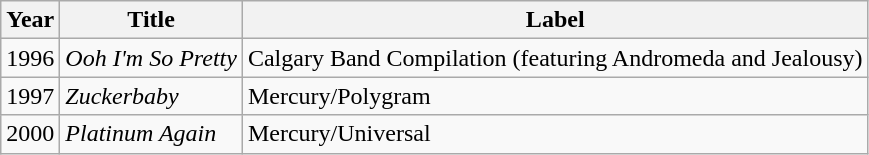<table table border="2" class="wikitable">
<tr>
<th>Year</th>
<th>Title</th>
<th>Label</th>
</tr>
<tr>
<td>1996</td>
<td><em>Ooh I'm So Pretty</em></td>
<td>Calgary Band Compilation (featuring Andromeda and Jealousy)</td>
</tr>
<tr>
<td>1997</td>
<td><em>Zuckerbaby</em></td>
<td>Mercury/Polygram</td>
</tr>
<tr>
<td>2000</td>
<td><em>Platinum Again</em></td>
<td>Mercury/Universal</td>
</tr>
</table>
